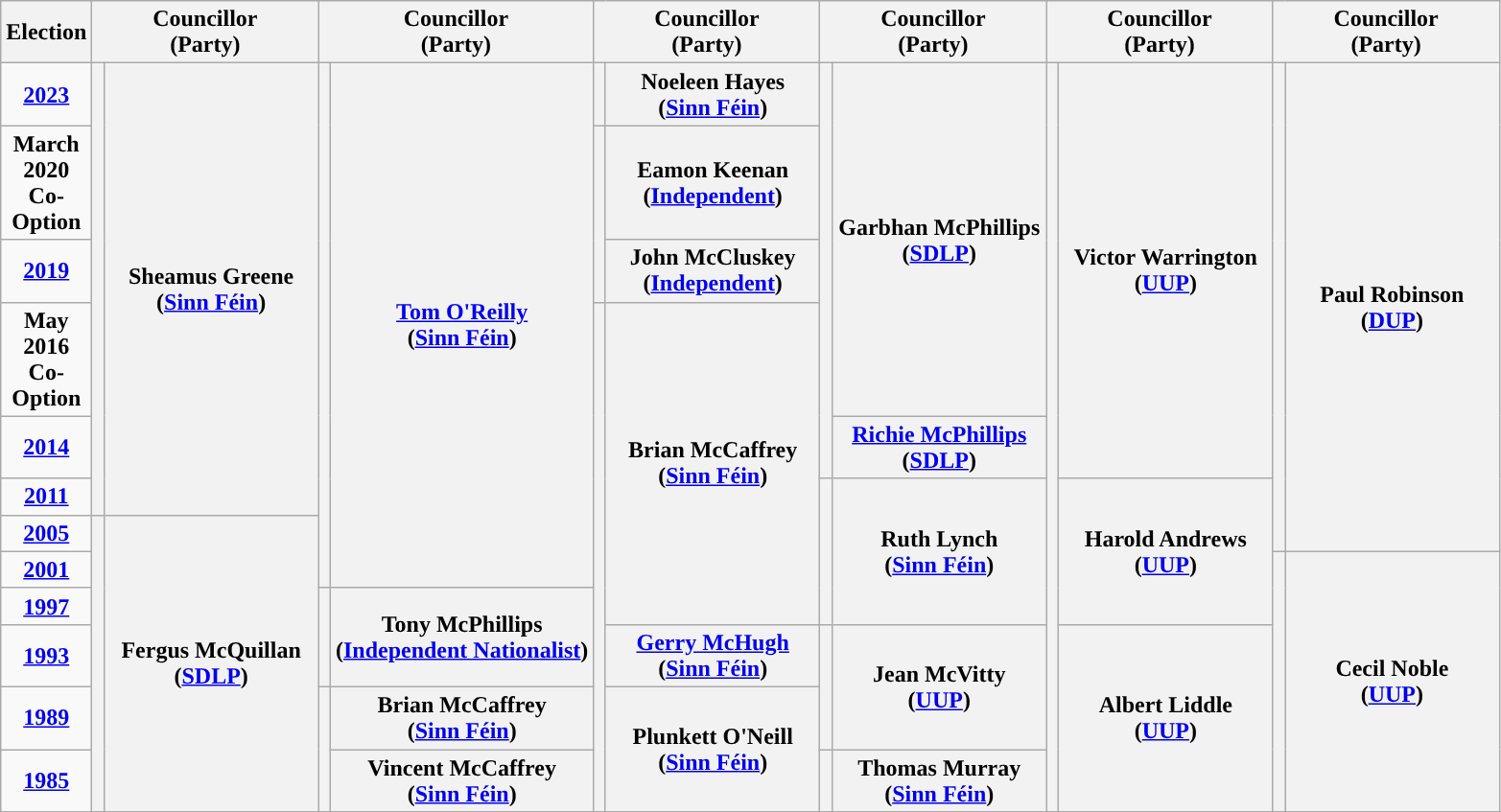<table class="wikitable" style="text-align:center">
<tr>
<th scope="col" width="50">Election</th>
<th scope="col" width="150" colspan = "2">Councillor<br> (Party)</th>
<th scope="col" width="150" colspan = "2">Councillor<br> (Party)</th>
<th scope="col" width="150" colspan = "2">Councillor<br> (Party)</th>
<th scope="col" width="150" colspan = "2">Councillor<br> (Party)</th>
<th scope="col" width="150" colspan = "2">Councillor<br> (Party)</th>
<th scope="col" width="150" colspan = "2">Councillor<br> (Party)</th>
</tr>
<tr>
<td><strong><a href='#'>2023</a></strong></td>
<th rowspan="6" width="1" style="background-color: "></th>
<th rowspan = "6">Sheamus Greene <br> (<a href='#'>Sinn Féin</a>)</th>
<th rowspan="8" width="1" style="background-color: "></th>
<th rowspan = "8"><a href='#'>Tom O'Reilly</a> <br> (<a href='#'>Sinn Féin</a>)</th>
<th rowspan="1" width="1" style="background-color: "></th>
<th rowspan = "1">Noeleen Hayes <br> (<a href='#'>Sinn Féin</a>)</th>
<th rowspan="5" width="1" style="background-color: "></th>
<th rowspan = "4">Garbhan McPhillips <br> (<a href='#'>SDLP</a>)</th>
<th rowspan="12" width="1" style="background-color: "></th>
<th rowspan = "5">Victor Warrington <br> (<a href='#'>UUP</a>)</th>
<th rowspan="7" width="1" style="background-color: "></th>
<th rowspan = "7">Paul Robinson <br> (<a href='#'>DUP</a>)</th>
</tr>
<tr>
<td><strong>March 2020 Co-Option</strong></td>
<th rowspan="2" width="1" style="background-color: "></th>
<th rowspan = "1">Eamon Keenan <br> (<a href='#'>Independent</a>)</th>
</tr>
<tr>
<td><strong><a href='#'>2019</a></strong></td>
<th rowspan = "1">John McCluskey <br> (<a href='#'>Independent</a>)</th>
</tr>
<tr>
<td><strong>May 2016 Co-Option</strong></td>
<th rowspan="9" width="1" style="background-color: "></th>
<th rowspan = "6">Brian McCaffrey <br> (<a href='#'>Sinn Féin</a>)</th>
</tr>
<tr>
<td><strong><a href='#'>2014</a></strong></td>
<th rowspan = "1"><a href='#'>Richie McPhillips</a> <br> (<a href='#'>SDLP</a>)</th>
</tr>
<tr>
<td><strong><a href='#'>2011</a></strong></td>
<th rowspan="4" width="1" style="background-color: "></th>
<th rowspan = "4">Ruth Lynch <br> (<a href='#'>Sinn Féin</a>)</th>
<th rowspan = "4">Harold Andrews <br> (<a href='#'>UUP</a>)</th>
</tr>
<tr>
<td><strong><a href='#'>2005</a></strong></td>
<th rowspan="6" width="1" style="background-color: "></th>
<th rowspan = "6">Fergus McQuillan <br> (<a href='#'>SDLP</a>)</th>
</tr>
<tr>
<td><strong><a href='#'>2001</a></strong></td>
<th rowspan="5" width="1" style="background-color: "></th>
<th rowspan = "5">Cecil Noble <br> (<a href='#'>UUP</a>)</th>
</tr>
<tr>
<td><strong><a href='#'>1997</a></strong></td>
<th rowspan="2" width="1" style="background-color: "></th>
<th rowspan = "2">Tony McPhillips <br> (<a href='#'>Independent Nationalist</a>)</th>
</tr>
<tr>
<td><strong><a href='#'>1993</a></strong></td>
<th rowspan = "1"><a href='#'>Gerry McHugh</a> <br> (<a href='#'>Sinn Féin</a>)</th>
<th rowspan="2" width="1" style="background-color: "></th>
<th rowspan = "2">Jean McVitty <br> (<a href='#'>UUP</a>)</th>
<th rowspan = "3">Albert Liddle <br> (<a href='#'>UUP</a>)</th>
</tr>
<tr>
<td><strong><a href='#'>1989</a></strong></td>
<th rowspan="2" width="1" style="background-color: "></th>
<th rowspan = "1">Brian McCaffrey <br> (<a href='#'>Sinn Féin</a>)</th>
<th rowspan = "2">Plunkett O'Neill <br> (<a href='#'>Sinn Féin</a>)</th>
</tr>
<tr>
<td><strong><a href='#'>1985</a></strong></td>
<th rowspan = "1">Vincent McCaffrey <br> (<a href='#'>Sinn Féin</a>)</th>
<th rowspan="1" width="1" style="background-color: "></th>
<th rowspan = "1">Thomas Murray <br> (<a href='#'>Sinn Féin</a>)</th>
</tr>
<tr>
</tr>
</table>
